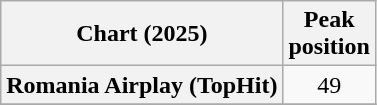<table class="wikitable plainrowheaders" style="text-align:center">
<tr>
<th scope="col">Chart (2025)</th>
<th scope="col">Peak<br>position</th>
</tr>
<tr>
<th scope="row">Romania Airplay (TopHit)</th>
<td>49</td>
</tr>
<tr>
</tr>
</table>
